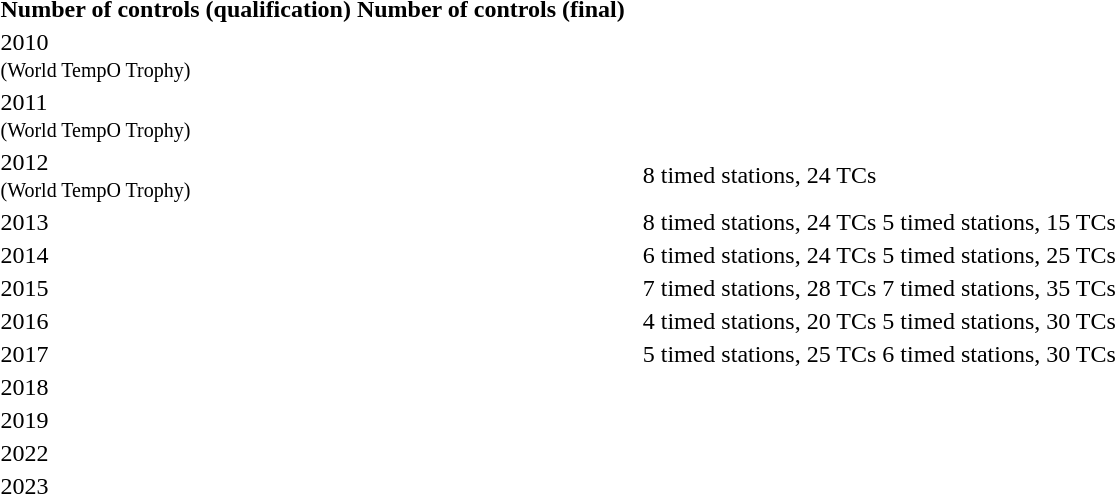<table>
<tr>
<th>Number of controls (qualification)</th>
<th>Number of controls (final)</th>
</tr>
<tr>
<td>2010<br><small>(World TempO Trophy)</small></td>
<td></td>
<td></td>
<td></td>
<td></td>
<td></td>
</tr>
<tr>
<td>2011<br><small>(World TempO Trophy)</small></td>
<td></td>
<td></td>
<td></td>
<td></td>
<td></td>
</tr>
<tr>
<td>2012<br><small>(World TempO Trophy)</small></td>
<td></td>
<td></td>
<td></td>
<td colspan=2>8 timed stations, 24 TCs</td>
</tr>
<tr>
<td>2013</td>
<td></td>
<td></td>
<td></td>
<td>8 timed stations, 24 TCs</td>
<td>5 timed stations, 15 TCs</td>
</tr>
<tr>
<td>2014</td>
<td></td>
<td></td>
<td></td>
<td>6 timed stations, 24 TCs</td>
<td>5 timed stations, 25 TCs</td>
</tr>
<tr>
<td>2015</td>
<td></td>
<td></td>
<td></td>
<td>7 timed stations, 28 TCs</td>
<td>7 timed stations, 35 TCs</td>
</tr>
<tr>
<td>2016</td>
<td></td>
<td></td>
<td></td>
<td>4 timed stations, 20 TCs</td>
<td>5 timed stations, 30 TCs</td>
</tr>
<tr>
<td>2017</td>
<td></td>
<td></td>
<td></td>
<td>5 timed stations, 25 TCs</td>
<td>6 timed stations, 30 TCs</td>
</tr>
<tr>
<td>2018</td>
<td></td>
<td><br></td>
<td></td>
<td></td>
</tr>
<tr>
<td>2019</td>
<td></td>
<td></td>
<td></td>
<td></td>
</tr>
<tr>
<td>2022</td>
<td></td>
<td></td>
<td><br></td>
<td></td>
</tr>
<tr>
<td>2023</td>
<td></td>
<td></td>
<td></td>
<td></td>
</tr>
</table>
